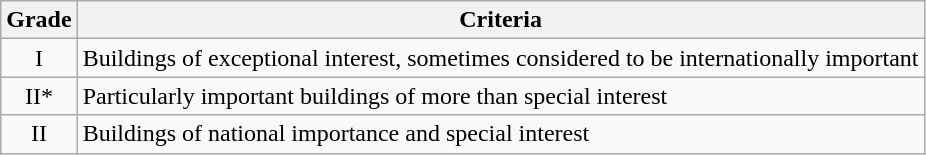<table class="wikitable">
<tr>
<th>Grade</th>
<th>Criteria</th>
</tr>
<tr>
<td align="center" >I</td>
<td>Buildings of exceptional interest, sometimes considered to be internationally important</td>
</tr>
<tr>
<td align="center" >II*</td>
<td>Particularly important buildings of more than special interest</td>
</tr>
<tr>
<td align="center" >II</td>
<td>Buildings of national importance and special interest</td>
</tr>
</table>
